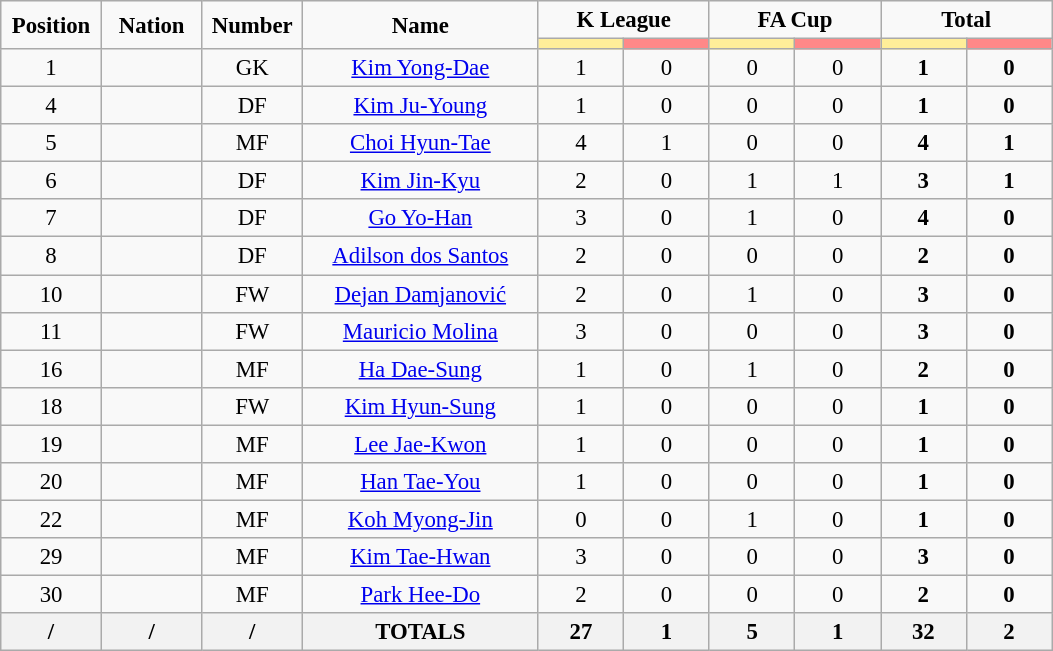<table class="wikitable" style="font-size: 95%; text-align: center;">
<tr>
<td rowspan="2" width="60" align="center"><strong>Position</strong></td>
<td rowspan="2" width="60" align="center"><strong>Nation</strong></td>
<td rowspan="2" width="60" align="center"><strong>Number</strong></td>
<td rowspan="2" width="150" align="center"><strong>Name</strong></td>
<td colspan="2" width="100" align="center"><strong>K League</strong></td>
<td colspan="2" width="100" align="center"><strong>FA Cup</strong></td>
<td colspan="2" width="100" align="center"><strong>Total</strong></td>
</tr>
<tr>
<th width="50" style="background: #FFEE99"></th>
<th width="50" style="background: #FF8888"></th>
<th width="50" style="background: #FFEE99"></th>
<th width="50" style="background: #FF8888"></th>
<th width="50" style="background: #FFEE99"></th>
<th width="50" style="background: #FF8888"></th>
</tr>
<tr>
<td>1</td>
<td></td>
<td>GK</td>
<td><a href='#'>Kim Yong-Dae</a></td>
<td>1</td>
<td>0</td>
<td>0</td>
<td>0</td>
<td><strong>1</strong></td>
<td><strong>0</strong></td>
</tr>
<tr>
<td>4</td>
<td></td>
<td>DF</td>
<td><a href='#'>Kim Ju-Young</a></td>
<td>1</td>
<td>0</td>
<td>0</td>
<td>0</td>
<td><strong>1</strong></td>
<td><strong>0</strong></td>
</tr>
<tr>
<td>5</td>
<td></td>
<td>MF</td>
<td><a href='#'>Choi Hyun-Tae</a></td>
<td>4</td>
<td>1</td>
<td>0</td>
<td>0</td>
<td><strong>4</strong></td>
<td><strong>1</strong></td>
</tr>
<tr>
<td>6</td>
<td></td>
<td>DF</td>
<td><a href='#'>Kim Jin-Kyu</a></td>
<td>2</td>
<td>0</td>
<td>1</td>
<td>1</td>
<td><strong>3</strong></td>
<td><strong>1</strong></td>
</tr>
<tr>
<td>7</td>
<td></td>
<td>DF</td>
<td><a href='#'>Go Yo-Han</a></td>
<td>3</td>
<td>0</td>
<td>1</td>
<td>0</td>
<td><strong>4</strong></td>
<td><strong>0</strong></td>
</tr>
<tr>
<td>8</td>
<td></td>
<td>DF</td>
<td><a href='#'>Adilson dos Santos</a></td>
<td>2</td>
<td>0</td>
<td>0</td>
<td>0</td>
<td><strong>2</strong></td>
<td><strong>0</strong></td>
</tr>
<tr>
<td>10</td>
<td></td>
<td>FW</td>
<td><a href='#'>Dejan Damjanović</a></td>
<td>2</td>
<td>0</td>
<td>1</td>
<td>0</td>
<td><strong>3</strong></td>
<td><strong>0</strong></td>
</tr>
<tr>
<td>11</td>
<td></td>
<td>FW</td>
<td><a href='#'>Mauricio Molina</a></td>
<td>3</td>
<td>0</td>
<td>0</td>
<td>0</td>
<td><strong>3</strong></td>
<td><strong>0</strong></td>
</tr>
<tr>
<td>16</td>
<td></td>
<td>MF</td>
<td><a href='#'>Ha Dae-Sung</a></td>
<td>1</td>
<td>0</td>
<td>1</td>
<td>0</td>
<td><strong>2</strong></td>
<td><strong>0</strong></td>
</tr>
<tr>
<td>18</td>
<td></td>
<td>FW</td>
<td><a href='#'>Kim Hyun-Sung</a></td>
<td>1</td>
<td>0</td>
<td>0</td>
<td>0</td>
<td><strong>1</strong></td>
<td><strong>0</strong></td>
</tr>
<tr>
<td>19</td>
<td></td>
<td>MF</td>
<td><a href='#'>Lee Jae-Kwon</a></td>
<td>1</td>
<td>0</td>
<td>0</td>
<td>0</td>
<td><strong>1</strong></td>
<td><strong>0</strong></td>
</tr>
<tr>
<td>20</td>
<td></td>
<td>MF</td>
<td><a href='#'>Han Tae-You</a></td>
<td>1</td>
<td>0</td>
<td>0</td>
<td>0</td>
<td><strong>1</strong></td>
<td><strong>0</strong></td>
</tr>
<tr>
<td>22</td>
<td></td>
<td>MF</td>
<td><a href='#'>Koh Myong-Jin</a></td>
<td>0</td>
<td>0</td>
<td>1</td>
<td>0</td>
<td><strong>1</strong></td>
<td><strong>0</strong></td>
</tr>
<tr>
<td>29</td>
<td></td>
<td>MF</td>
<td><a href='#'>Kim Tae-Hwan</a></td>
<td>3</td>
<td>0</td>
<td>0</td>
<td>0</td>
<td><strong>3</strong></td>
<td><strong>0</strong></td>
</tr>
<tr>
<td>30</td>
<td></td>
<td>MF</td>
<td><a href='#'>Park Hee-Do</a></td>
<td>2</td>
<td>0</td>
<td>0</td>
<td>0</td>
<td><strong>2</strong></td>
<td><strong>0</strong></td>
</tr>
<tr>
<th>/</th>
<th>/</th>
<th>/</th>
<th>TOTALS</th>
<th>27</th>
<th>1</th>
<th>5</th>
<th>1</th>
<th>32</th>
<th>2</th>
</tr>
</table>
